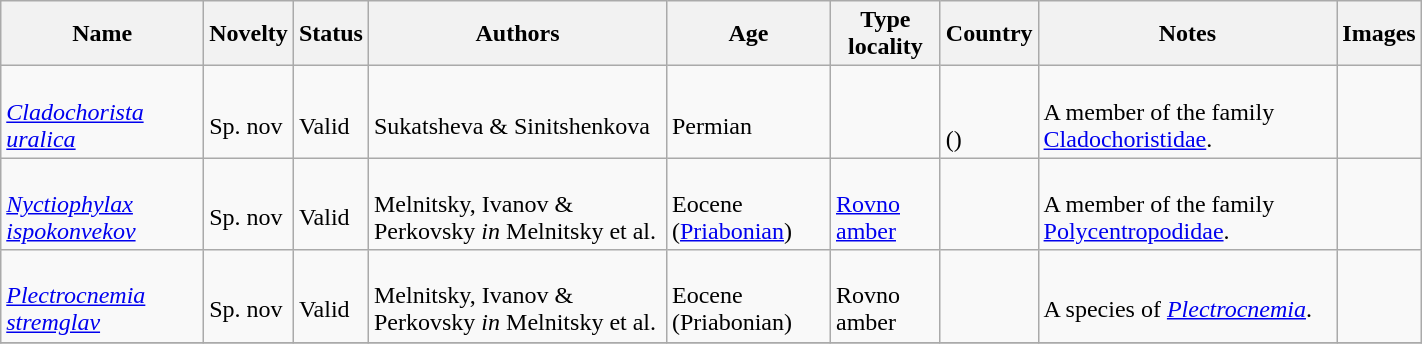<table class="wikitable sortable" align="center" width="75%">
<tr>
<th>Name</th>
<th>Novelty</th>
<th>Status</th>
<th>Authors</th>
<th>Age</th>
<th>Type locality</th>
<th>Country</th>
<th>Notes</th>
<th>Images</th>
</tr>
<tr>
<td><br><em><a href='#'>Cladochorista uralica</a></em></td>
<td><br>Sp. nov</td>
<td><br>Valid</td>
<td><br>Sukatsheva & Sinitshenkova</td>
<td><br>Permian</td>
<td></td>
<td><br><br>()</td>
<td><br>A member of the family <a href='#'>Cladochoristidae</a>.</td>
<td></td>
</tr>
<tr>
<td><br><em><a href='#'>Nyctiophylax ispokonvekov</a></em></td>
<td><br>Sp. nov</td>
<td><br>Valid</td>
<td><br>Melnitsky, Ivanov & Perkovsky <em>in</em> Melnitsky et al.</td>
<td><br>Eocene (<a href='#'>Priabonian</a>)</td>
<td><br><a href='#'>Rovno amber</a></td>
<td><br></td>
<td><br>A member of the family <a href='#'>Polycentropodidae</a>.</td>
<td></td>
</tr>
<tr>
<td><br><em><a href='#'>Plectrocnemia stremglav</a></em></td>
<td><br>Sp. nov</td>
<td><br>Valid</td>
<td><br>Melnitsky, Ivanov & Perkovsky <em>in</em> Melnitsky et al.</td>
<td><br>Eocene (Priabonian)</td>
<td><br>Rovno amber</td>
<td><br></td>
<td><br>A species of <em><a href='#'>Plectrocnemia</a></em>.</td>
<td></td>
</tr>
<tr>
</tr>
</table>
